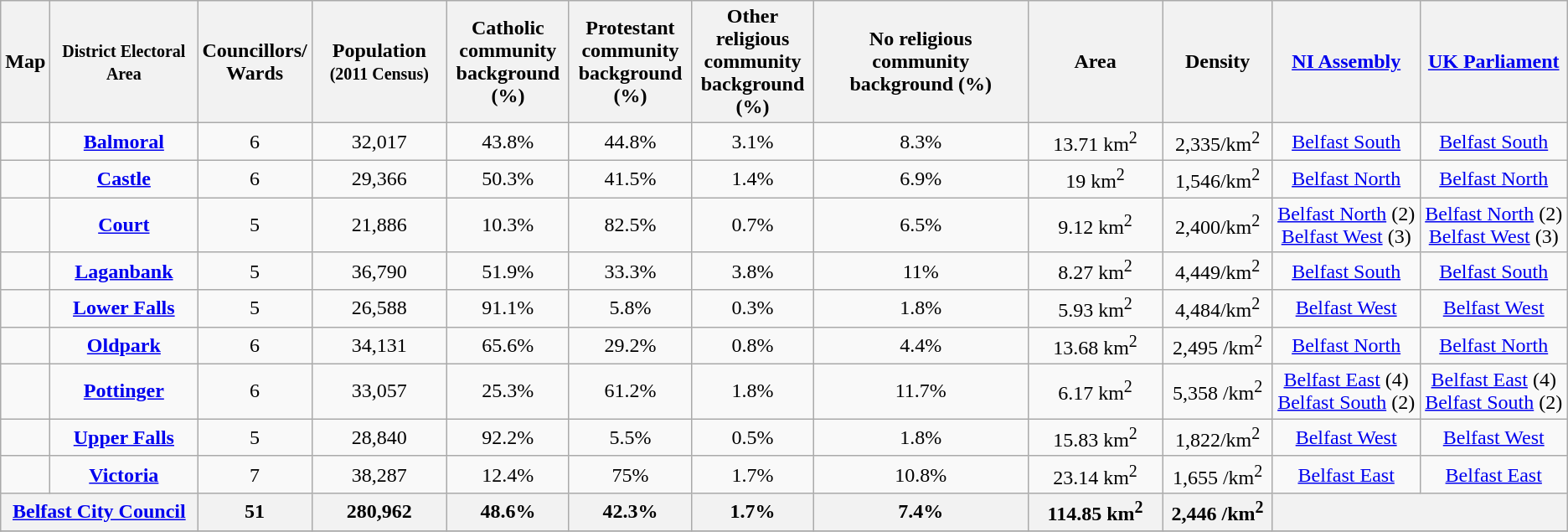<table class="wikitable sortable" style="text-align:center">
<tr>
<th class="unsortable">Map</th>
<th width="110px"><small>District Electoral Area</small></th>
<th width="80px">Councillors/ <br> Wards</th>
<th width="100px">Population <br> <small>(2011 Census)</small></th>
<th width="90px">Catholic community background (%)</th>
<th width="90px">Protestant community background (%)</th>
<th width="90px">Other<br>religious community background (%)</th>
<th>No religious community background (%)</th>
<th width="100px">Area</th>
<th width="80px">Density</th>
<th width="110px"><a href='#'>NI Assembly</a></th>
<th width="110px"><a href='#'>UK Parliament</a></th>
</tr>
<tr>
<td></td>
<td><strong><a href='#'>Balmoral</a></strong></td>
<td>6</td>
<td>32,017</td>
<td>43.8%</td>
<td>44.8%</td>
<td>3.1%</td>
<td>8.3%</td>
<td>13.71 km<sup>2</sup></td>
<td>2,335/km<sup>2</sup></td>
<td><a href='#'>Belfast South</a></td>
<td><a href='#'>Belfast South</a></td>
</tr>
<tr>
<td></td>
<td><strong><a href='#'>Castle</a></strong></td>
<td>6</td>
<td>29,366</td>
<td>50.3%</td>
<td>41.5%</td>
<td>1.4%</td>
<td>6.9%</td>
<td>19 km<sup>2</sup></td>
<td>1,546/km<sup>2</sup></td>
<td><a href='#'>Belfast North</a></td>
<td><a href='#'>Belfast North</a></td>
</tr>
<tr>
<td></td>
<td><strong><a href='#'>Court</a></strong></td>
<td>5</td>
<td>21,886</td>
<td>10.3%</td>
<td>82.5%</td>
<td>0.7%</td>
<td>6.5%</td>
<td>9.12 km<sup>2</sup></td>
<td>2,400/km<sup>2</sup></td>
<td><a href='#'>Belfast North</a> (2) <br> <a href='#'>Belfast West</a> (3)</td>
<td><a href='#'>Belfast North</a> (2) <br> <a href='#'>Belfast West</a> (3)</td>
</tr>
<tr>
<td></td>
<td><strong><a href='#'>Laganbank</a></strong></td>
<td>5</td>
<td>36,790</td>
<td>51.9%</td>
<td>33.3%</td>
<td>3.8%</td>
<td>11%</td>
<td>8.27 km<sup>2</sup></td>
<td>4,449/km<sup>2</sup></td>
<td><a href='#'>Belfast South</a></td>
<td><a href='#'>Belfast South</a></td>
</tr>
<tr>
<td></td>
<td><strong><a href='#'>Lower Falls</a></strong></td>
<td>5</td>
<td>26,588</td>
<td>91.1%</td>
<td>5.8%</td>
<td>0.3%</td>
<td>1.8%</td>
<td>5.93 km<sup>2</sup></td>
<td>4,484/km<sup>2</sup></td>
<td><a href='#'>Belfast West</a></td>
<td><a href='#'>Belfast West</a></td>
</tr>
<tr>
<td></td>
<td><strong><a href='#'>Oldpark</a></strong></td>
<td>6</td>
<td>34,131</td>
<td>65.6%</td>
<td>29.2%</td>
<td>0.8%</td>
<td>4.4%</td>
<td>13.68 km<sup>2</sup></td>
<td>2,495 /km<sup>2</sup></td>
<td><a href='#'>Belfast North</a></td>
<td><a href='#'>Belfast North</a></td>
</tr>
<tr>
<td></td>
<td><strong><a href='#'>Pottinger</a></strong></td>
<td>6</td>
<td>33,057</td>
<td>25.3%</td>
<td>61.2%</td>
<td>1.8%</td>
<td>11.7%</td>
<td>6.17 km<sup>2</sup></td>
<td>5,358 /km<sup>2</sup></td>
<td><a href='#'>Belfast East</a> (4) <br> <a href='#'>Belfast South</a> (2)</td>
<td><a href='#'>Belfast East</a> (4)<br> <a href='#'>Belfast South</a> (2)</td>
</tr>
<tr>
<td></td>
<td><strong><a href='#'>Upper Falls</a></strong></td>
<td>5</td>
<td>28,840</td>
<td>92.2%</td>
<td>5.5%</td>
<td>0.5%</td>
<td>1.8%</td>
<td>15.83 km<sup>2</sup></td>
<td>1,822/km<sup>2</sup></td>
<td><a href='#'>Belfast West</a></td>
<td><a href='#'>Belfast West</a></td>
</tr>
<tr>
<td></td>
<td><strong><a href='#'>Victoria</a></strong></td>
<td>7</td>
<td>38,287</td>
<td>12.4%</td>
<td>75%</td>
<td>1.7%</td>
<td>10.8%</td>
<td>23.14 km<sup>2</sup></td>
<td>1,655 /km<sup>2</sup></td>
<td><a href='#'>Belfast East</a></td>
<td><a href='#'>Belfast East</a></td>
</tr>
<tr>
<th colspan="2"><a href='#'>Belfast City Council</a></th>
<th>51</th>
<th>280,962</th>
<th>48.6%</th>
<th>42.3%</th>
<th>1.7%</th>
<th>7.4%</th>
<th>114.85 km<sup>2</sup></th>
<th>2,446 /km<sup>2</sup></th>
<th colspan="2"></th>
</tr>
<tr>
</tr>
</table>
